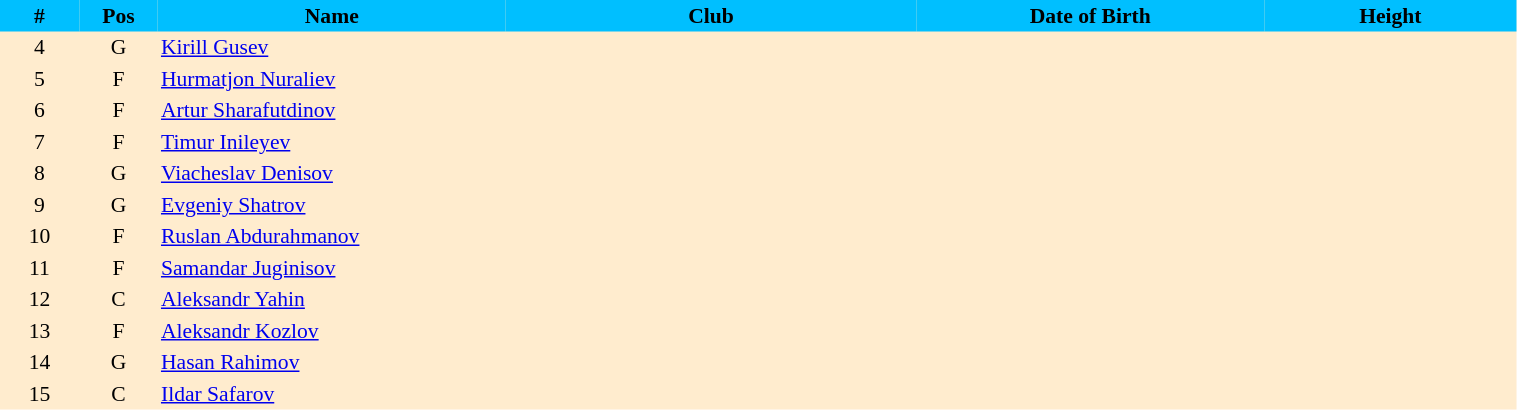<table border=0 cellpadding=2 cellspacing=0  |- bgcolor=#FFECCE style="text-align:center; font-size:90%;" width=80%>
<tr bgcolor=#00BFFF>
<th width=5%>#</th>
<th width=5%>Pos</th>
<th width=22%>Name</th>
<th width=26%>Club</th>
<th width=22%>Date of Birth</th>
<th width=16%>Height</th>
</tr>
<tr>
<td>4</td>
<td>G</td>
<td align=left><a href='#'>Kirill Gusev</a></td>
<td align=left></td>
<td align=left></td>
<td></td>
</tr>
<tr>
<td>5</td>
<td>F</td>
<td align=left><a href='#'>Hurmatjon Nuraliev</a></td>
<td align=left></td>
<td align=left></td>
<td></td>
</tr>
<tr>
<td>6</td>
<td>F</td>
<td align=left><a href='#'>Artur Sharafutdinov</a></td>
<td align=left></td>
<td align=left></td>
<td></td>
</tr>
<tr>
<td>7</td>
<td>F</td>
<td align=left><a href='#'>Timur Inileyev</a></td>
<td align=left></td>
<td align=left></td>
<td></td>
</tr>
<tr>
<td>8</td>
<td>G</td>
<td align=left><a href='#'>Viacheslav Denisov</a></td>
<td align=left></td>
<td align=left></td>
<td></td>
</tr>
<tr>
<td>9</td>
<td>G</td>
<td align=left><a href='#'>Evgeniy Shatrov</a></td>
<td align=left></td>
<td align=left></td>
<td></td>
</tr>
<tr>
<td>10</td>
<td>F</td>
<td align=left><a href='#'>Ruslan Abdurahmanov</a></td>
<td align=left></td>
<td align=left></td>
<td></td>
</tr>
<tr>
<td>11</td>
<td>F</td>
<td align=left><a href='#'>Samandar Juginisov</a></td>
<td align=left></td>
<td align=left></td>
<td></td>
</tr>
<tr>
<td>12</td>
<td>C</td>
<td align=left><a href='#'>Aleksandr Yahin</a></td>
<td align=left></td>
<td align=left></td>
<td></td>
</tr>
<tr>
<td>13</td>
<td>F</td>
<td align=left><a href='#'>Aleksandr Kozlov</a></td>
<td align=left></td>
<td align=left></td>
<td></td>
</tr>
<tr>
<td>14</td>
<td>G</td>
<td align=left><a href='#'>Hasan Rahimov</a></td>
<td align=left></td>
<td align=left></td>
<td></td>
</tr>
<tr>
<td>15</td>
<td>C</td>
<td align=left><a href='#'>Ildar Safarov</a></td>
<td align=left></td>
<td align=left></td>
<td></td>
</tr>
</table>
